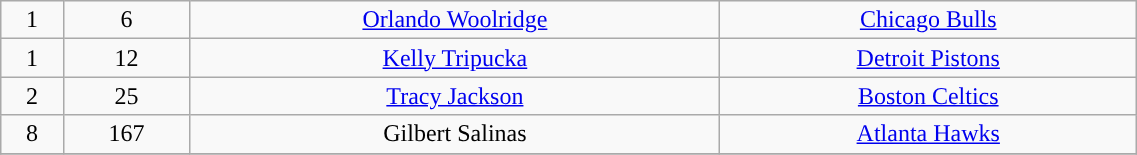<table class="wikitable" width="60%">
<tr align="center" bgcolor="">
<td>1</td>
<td>6</td>
<td><a href='#'>Orlando Woolridge</a></td>
<td><a href='#'>Chicago Bulls</a></td>
</tr>
<tr align="center" bgcolor="">
<td>1</td>
<td>12</td>
<td><a href='#'>Kelly Tripucka</a></td>
<td><a href='#'>Detroit Pistons</a></td>
</tr>
<tr align="center" bgcolor="">
<td>2</td>
<td>25</td>
<td><a href='#'>Tracy Jackson</a></td>
<td><a href='#'>Boston Celtics</a></td>
</tr>
<tr align="center" bgcolor="">
<td>8</td>
<td>167</td>
<td>Gilbert Salinas</td>
<td><a href='#'>Atlanta Hawks</a></td>
</tr>
<tr align="center" bgcolor="">
</tr>
</table>
